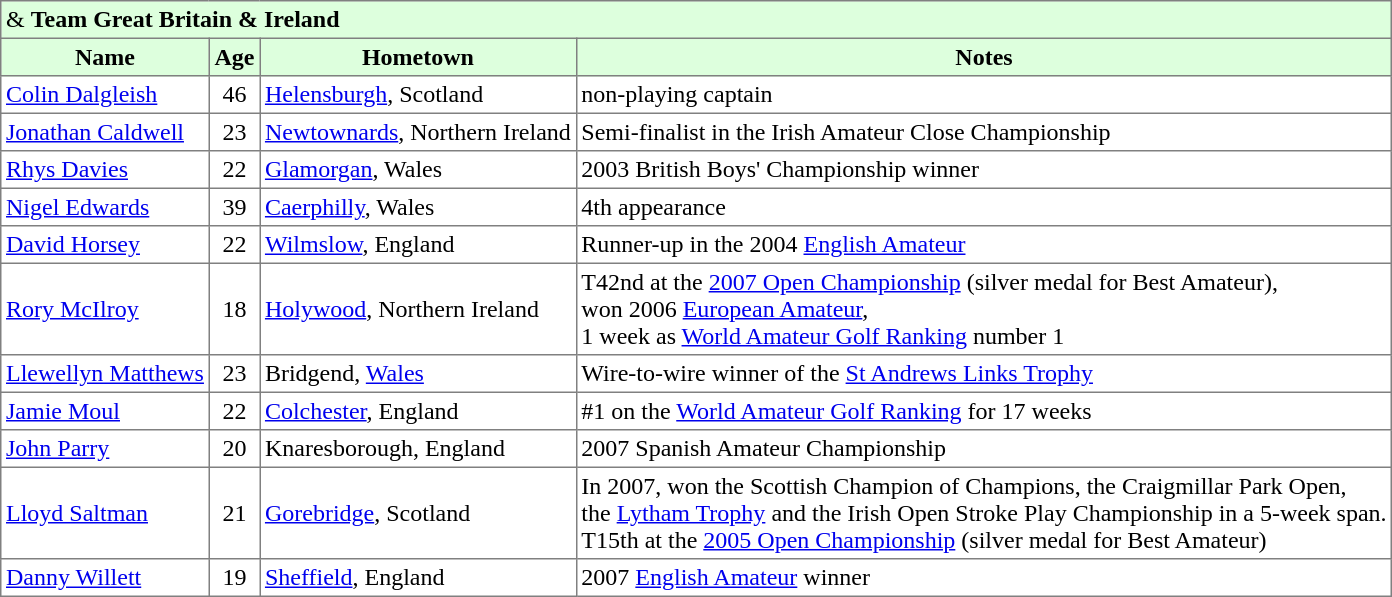<table border="1" cellpadding="3" style="border-collapse: collapse;">
<tr style="background:#ddffdd;">
<td colspan=5> &  <strong>Team Great Britain & Ireland</strong></td>
</tr>
<tr style="background:#ddffdd;">
<th>Name</th>
<th>Age</th>
<th>Hometown</th>
<th>Notes</th>
</tr>
<tr>
<td> <a href='#'>Colin Dalgleish</a></td>
<td align="center">46</td>
<td><a href='#'>Helensburgh</a>, Scotland</td>
<td>non-playing captain</td>
</tr>
<tr>
<td> <a href='#'>Jonathan Caldwell</a></td>
<td align="center">23</td>
<td><a href='#'>Newtownards</a>, Northern Ireland</td>
<td>Semi-finalist in the Irish Amateur Close Championship</td>
</tr>
<tr>
<td> <a href='#'>Rhys Davies</a></td>
<td align="center">22</td>
<td><a href='#'>Glamorgan</a>, Wales</td>
<td>2003 British Boys' Championship winner</td>
</tr>
<tr>
<td> <a href='#'>Nigel Edwards</a></td>
<td align="center">39</td>
<td><a href='#'>Caerphilly</a>, Wales</td>
<td>4th appearance</td>
</tr>
<tr>
<td> <a href='#'>David Horsey</a></td>
<td align="center">22</td>
<td><a href='#'>Wilmslow</a>, England</td>
<td>Runner-up in the 2004 <a href='#'>English Amateur</a></td>
</tr>
<tr>
<td> <a href='#'>Rory McIlroy</a></td>
<td align="center">18</td>
<td><a href='#'>Holywood</a>, Northern Ireland</td>
<td>T42nd at the <a href='#'>2007 Open Championship</a> (silver medal for Best Amateur),<br>won 2006 <a href='#'>European Amateur</a>,<br>1 week as <a href='#'>World Amateur Golf Ranking</a> number 1</td>
</tr>
<tr>
<td> <a href='#'>Llewellyn Matthews</a></td>
<td align="center">23</td>
<td>Bridgend, <a href='#'>Wales</a></td>
<td>Wire-to-wire winner of the <a href='#'>St Andrews Links Trophy</a></td>
</tr>
<tr>
<td> <a href='#'>Jamie Moul</a></td>
<td align="center">22</td>
<td><a href='#'>Colchester</a>, England</td>
<td>#1 on the <a href='#'>World Amateur Golf Ranking</a> for 17 weeks</td>
</tr>
<tr>
<td> <a href='#'>John Parry</a></td>
<td align="center">20</td>
<td>Knaresborough, England</td>
<td>2007 Spanish Amateur Championship</td>
</tr>
<tr>
<td> <a href='#'>Lloyd Saltman</a></td>
<td align="center">21</td>
<td><a href='#'>Gorebridge</a>, Scotland</td>
<td>In 2007, won the Scottish Champion of Champions, the Craigmillar Park Open,<br>the <a href='#'>Lytham Trophy</a> and the Irish Open Stroke Play Championship in a 5-week span.<br>T15th at the <a href='#'>2005 Open Championship</a> (silver medal for Best Amateur)</td>
</tr>
<tr>
<td> <a href='#'>Danny Willett</a></td>
<td align="center">19</td>
<td><a href='#'>Sheffield</a>, England</td>
<td>2007 <a href='#'>English Amateur</a> winner</td>
</tr>
</table>
